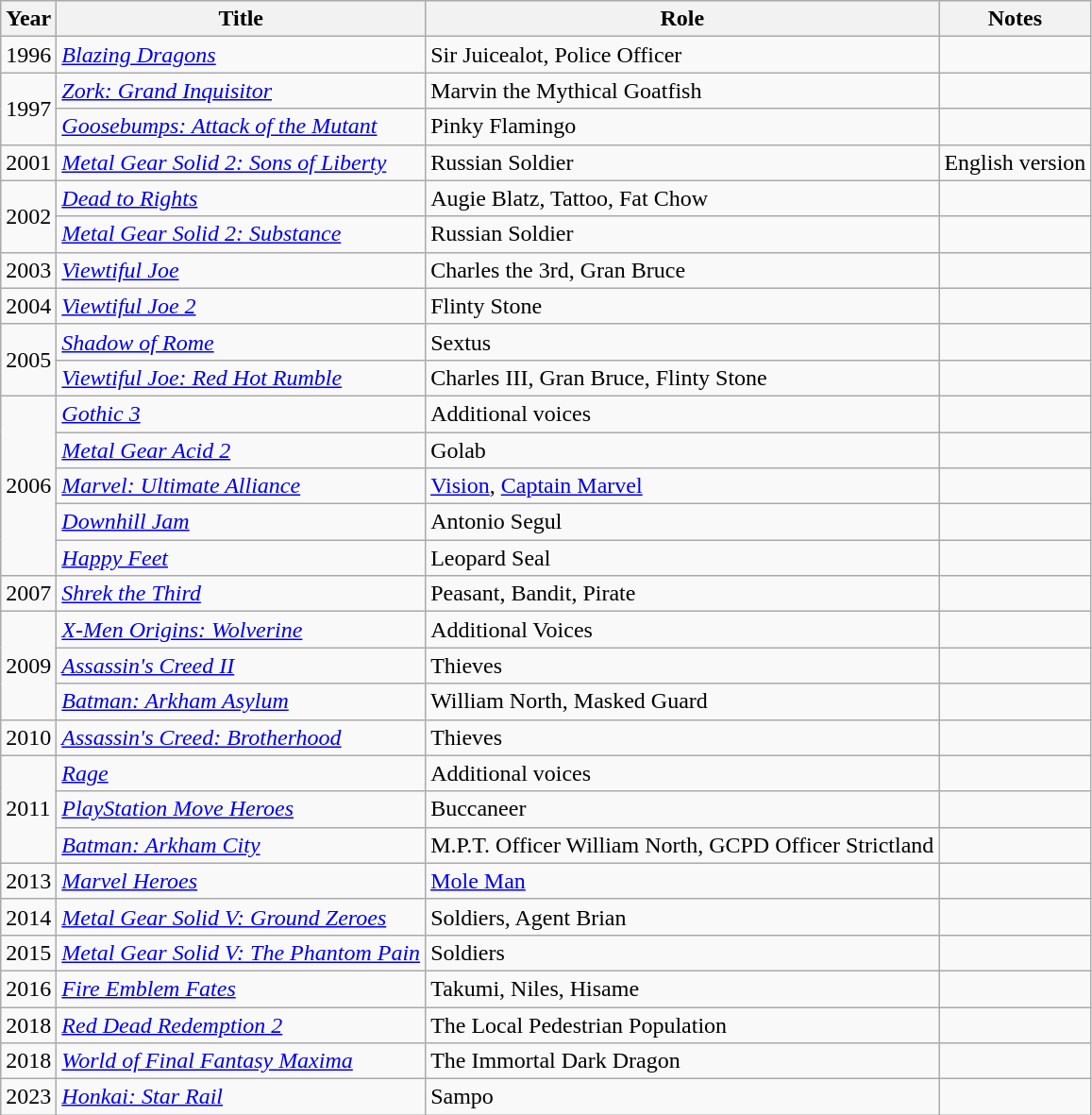<table class="wikitable sortable">
<tr>
<th>Year</th>
<th>Title</th>
<th>Role</th>
<th>Notes</th>
</tr>
<tr>
<td>1996</td>
<td><em><a href='#'>Blazing Dragons</a></em></td>
<td>Sir Juicealot, Police Officer</td>
<td></td>
</tr>
<tr>
<td rowspan="2">1997</td>
<td><em><a href='#'>Zork: Grand Inquisitor</a></em></td>
<td>Marvin the Mythical Goatfish</td>
<td></td>
</tr>
<tr>
<td><em><a href='#'>Goosebumps: Attack of the Mutant</a></em></td>
<td>Pinky Flamingo</td>
<td></td>
</tr>
<tr>
<td>2001</td>
<td><em><a href='#'>Metal Gear Solid 2: Sons of Liberty</a></em></td>
<td>Russian Soldier</td>
<td>English version</td>
</tr>
<tr>
<td rowspan="2">2002</td>
<td><em><a href='#'>Dead to Rights</a></em></td>
<td>Augie Blatz, Tattoo, Fat Chow</td>
<td></td>
</tr>
<tr>
<td><em><a href='#'>Metal Gear Solid 2: Substance</a></em></td>
<td>Russian Soldier</td>
<td></td>
</tr>
<tr>
<td>2003</td>
<td><em><a href='#'>Viewtiful Joe</a></em></td>
<td>Charles the 3rd, Gran Bruce</td>
<td></td>
</tr>
<tr>
<td>2004</td>
<td><em><a href='#'>Viewtiful Joe 2</a></em></td>
<td>Flinty Stone</td>
<td></td>
</tr>
<tr>
<td rowspan="2">2005</td>
<td><em><a href='#'>Shadow of Rome</a></em></td>
<td>Sextus</td>
<td></td>
</tr>
<tr>
<td><em><a href='#'>Viewtiful Joe: Red Hot Rumble</a></em></td>
<td>Charles III, Gran Bruce, Flinty Stone</td>
<td></td>
</tr>
<tr>
<td rowspan="5">2006</td>
<td><em><a href='#'>Gothic 3</a></em></td>
<td>Additional voices</td>
<td></td>
</tr>
<tr>
<td><em><a href='#'>Metal Gear Acid 2</a></em></td>
<td>Golab</td>
<td></td>
</tr>
<tr>
<td><em><a href='#'>Marvel: Ultimate Alliance</a></em></td>
<td><a href='#'>Vision</a>, <a href='#'>Captain Marvel</a></td>
<td></td>
</tr>
<tr>
<td><em><a href='#'>Downhill Jam</a></em></td>
<td>Antonio Segul</td>
<td></td>
</tr>
<tr>
<td><em><a href='#'>Happy Feet</a></em></td>
<td>Leopard Seal</td>
<td></td>
</tr>
<tr>
<td>2007</td>
<td><em><a href='#'>Shrek the Third</a></em></td>
<td>Peasant, Bandit, Pirate</td>
<td></td>
</tr>
<tr>
<td rowspan="3">2009</td>
<td><em><a href='#'>X-Men Origins: Wolverine</a></em></td>
<td>Additional Voices</td>
<td></td>
</tr>
<tr>
<td><em><a href='#'>Assassin's Creed II</a></em></td>
<td>Thieves</td>
<td></td>
</tr>
<tr>
<td><em><a href='#'>Batman: Arkham Asylum</a></em></td>
<td>William North, Masked Guard</td>
<td></td>
</tr>
<tr>
<td>2010</td>
<td><em><a href='#'>Assassin's Creed: Brotherhood</a></em></td>
<td>Thieves</td>
<td></td>
</tr>
<tr>
<td rowspan="3">2011</td>
<td><em><a href='#'>Rage</a></em></td>
<td>Additional voices</td>
<td></td>
</tr>
<tr>
<td><em><a href='#'>PlayStation Move Heroes</a></em></td>
<td>Buccaneer</td>
<td></td>
</tr>
<tr>
<td><em><a href='#'>Batman: Arkham City</a></em></td>
<td>M.P.T. Officer William North, GCPD Officer Strictland</td>
<td></td>
</tr>
<tr>
<td>2013</td>
<td><em><a href='#'>Marvel Heroes</a></em></td>
<td><a href='#'>Mole Man</a></td>
<td></td>
</tr>
<tr>
<td>2014</td>
<td><em><a href='#'>Metal Gear Solid V: Ground Zeroes</a></em></td>
<td>Soldiers, Agent Brian</td>
<td></td>
</tr>
<tr>
<td>2015</td>
<td><em><a href='#'>Metal Gear Solid V: The Phantom Pain</a></em></td>
<td>Soldiers</td>
<td></td>
</tr>
<tr>
<td>2016</td>
<td><em><a href='#'>Fire Emblem Fates</a></em></td>
<td>Takumi, Niles, Hisame</td>
<td></td>
</tr>
<tr>
<td>2018</td>
<td><em><a href='#'>Red Dead Redemption 2</a></em></td>
<td>The Local Pedestrian Population</td>
<td></td>
</tr>
<tr>
<td>2018</td>
<td><em><a href='#'>World of Final Fantasy Maxima</a></em></td>
<td>The Immortal Dark Dragon</td>
<td></td>
</tr>
<tr>
<td>2023</td>
<td><em><a href='#'>Honkai: Star Rail</a></em></td>
<td>Sampo</td>
<td></td>
</tr>
</table>
